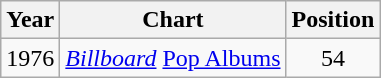<table class="wikitable">
<tr>
<th align="left">Year</th>
<th align="left">Chart</th>
<th align="left">Position</th>
</tr>
<tr>
<td>1976</td>
<td><em><a href='#'>Billboard</a></em> <a href='#'>Pop Albums</a></td>
<td align="center">54</td>
</tr>
</table>
